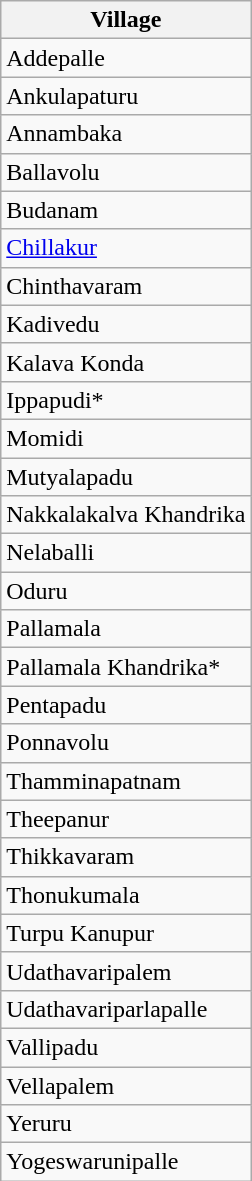<table class="wikitable sortable static-row-numbers static-row-header-hash">
<tr>
<th>Village</th>
</tr>
<tr>
<td>Addepalle</td>
</tr>
<tr>
<td>Ankulapaturu</td>
</tr>
<tr>
<td>Annambaka</td>
</tr>
<tr>
<td>Ballavolu</td>
</tr>
<tr>
<td>Budanam</td>
</tr>
<tr>
<td><a href='#'>Chillakur</a></td>
</tr>
<tr>
<td>Chinthavaram</td>
</tr>
<tr>
<td>Kadivedu</td>
</tr>
<tr>
<td>Kalava Konda</td>
</tr>
<tr>
<td>Ippapudi*</td>
</tr>
<tr>
<td>Momidi</td>
</tr>
<tr>
<td>Mutyalapadu</td>
</tr>
<tr>
<td>Nakkalakalva Khandrika</td>
</tr>
<tr>
<td>Nelaballi</td>
</tr>
<tr>
<td>Oduru</td>
</tr>
<tr>
<td>Pallamala</td>
</tr>
<tr>
<td>Pallamala Khandrika*</td>
</tr>
<tr>
<td>Pentapadu</td>
</tr>
<tr>
<td>Ponnavolu</td>
</tr>
<tr>
<td>Thamminapatnam</td>
</tr>
<tr>
<td>Theepanur</td>
</tr>
<tr>
<td>Thikkavaram</td>
</tr>
<tr>
<td>Thonukumala</td>
</tr>
<tr>
<td>Turpu Kanupur</td>
</tr>
<tr>
<td>Udathavaripalem</td>
</tr>
<tr>
<td>Udathavariparlapalle</td>
</tr>
<tr>
<td>Vallipadu</td>
</tr>
<tr>
<td>Vellapalem</td>
</tr>
<tr>
<td>Yeruru</td>
</tr>
<tr>
<td>Yogeswarunipalle</td>
</tr>
</table>
